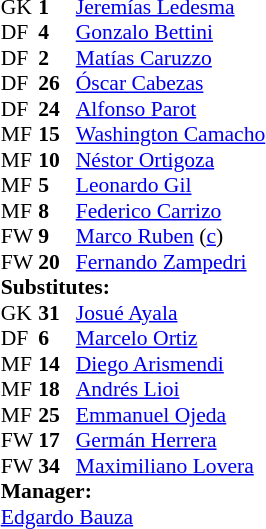<table style="font-size:90%; margin:0.2em auto;" cellspacing="0" cellpadding="0">
<tr>
<th width="25"></th>
<th width="25"></th>
</tr>
<tr>
<td>GK</td>
<td><strong>1</strong></td>
<td> <a href='#'>Jeremías Ledesma</a></td>
</tr>
<tr>
<td>DF</td>
<td><strong>4</strong></td>
<td> <a href='#'>Gonzalo Bettini</a></td>
<td></td>
</tr>
<tr>
<td>DF</td>
<td><strong>2</strong></td>
<td> <a href='#'>Matías Caruzzo</a></td>
</tr>
<tr>
<td>DF</td>
<td><strong>26</strong></td>
<td> <a href='#'>Óscar Cabezas</a></td>
<td></td>
</tr>
<tr>
<td>DF</td>
<td><strong>24</strong></td>
<td> <a href='#'>Alfonso Parot</a></td>
</tr>
<tr>
<td>MF</td>
<td><strong>15</strong></td>
<td> <a href='#'>Washington Camacho</a></td>
<td></td>
<td></td>
</tr>
<tr>
<td>MF</td>
<td><strong>10</strong></td>
<td> <a href='#'>Néstor Ortigoza</a></td>
</tr>
<tr>
<td>MF</td>
<td><strong>5</strong></td>
<td> <a href='#'>Leonardo Gil</a></td>
<td></td>
<td></td>
</tr>
<tr>
<td>MF</td>
<td><strong>8</strong></td>
<td> <a href='#'>Federico Carrizo</a></td>
</tr>
<tr>
<td>FW</td>
<td><strong>9</strong></td>
<td> <a href='#'>Marco Ruben</a> (<a href='#'>c</a>)</td>
</tr>
<tr>
<td>FW</td>
<td><strong>20</strong></td>
<td> <a href='#'>Fernando Zampedri</a></td>
<td></td>
<td></td>
</tr>
<tr>
<td colspan=3><strong>Substitutes:</strong></td>
</tr>
<tr>
<td>GK</td>
<td><strong>31</strong></td>
<td> <a href='#'>Josué Ayala</a></td>
</tr>
<tr>
<td>DF</td>
<td><strong>6</strong></td>
<td> <a href='#'>Marcelo Ortiz</a></td>
</tr>
<tr>
<td>MF</td>
<td><strong>14</strong></td>
<td> <a href='#'>Diego Arismendi</a></td>
</tr>
<tr>
<td>MF</td>
<td><strong>18</strong></td>
<td> <a href='#'>Andrés Lioi</a></td>
<td></td>
<td></td>
</tr>
<tr>
<td>MF</td>
<td><strong>25</strong></td>
<td> <a href='#'>Emmanuel Ojeda</a></td>
<td></td>
<td></td>
</tr>
<tr>
<td>FW</td>
<td><strong>17</strong></td>
<td> <a href='#'>Germán Herrera</a></td>
<td></td>
<td></td>
</tr>
<tr>
<td>FW</td>
<td><strong>34</strong></td>
<td> <a href='#'>Maximiliano Lovera</a></td>
</tr>
<tr>
<td colspan=3><strong>Manager:</strong></td>
</tr>
<tr>
<td colspan="4"> <a href='#'>Edgardo Bauza</a></td>
</tr>
</table>
